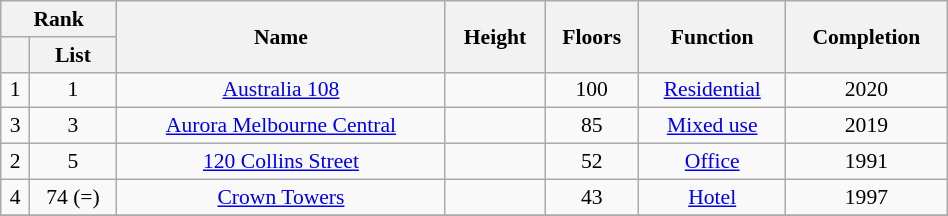<table class="wikitable sortable" align="center" style="text-align:center; font-size:90%; margin:auto; width:50%;">
<tr>
<th colspan="2">Rank</th>
<th rowspan="2">Name</th>
<th rowspan="2">Height</th>
<th rowspan="2">Floors</th>
<th rowspan="2">Function</th>
<th rowspan="2">Completion</th>
</tr>
<tr>
<th></th>
<th>List</th>
</tr>
<tr>
<td>1</td>
<td>1</td>
<td><a href='#'>Australia 108</a></td>
<td></td>
<td>100</td>
<td><a href='#'>Residential</a></td>
<td>2020</td>
</tr>
<tr>
<td>3</td>
<td>3</td>
<td><a href='#'>Aurora Melbourne Central</a></td>
<td></td>
<td>85</td>
<td><a href='#'>Mixed use</a></td>
<td>2019</td>
</tr>
<tr>
<td>2</td>
<td>5</td>
<td><a href='#'>120 Collins Street</a></td>
<td></td>
<td>52</td>
<td><a href='#'>Office</a></td>
<td>1991</td>
</tr>
<tr>
<td>4</td>
<td>74 (=)</td>
<td><a href='#'>Crown Towers</a></td>
<td></td>
<td>43</td>
<td><a href='#'>Hotel</a></td>
<td>1997</td>
</tr>
<tr>
</tr>
</table>
